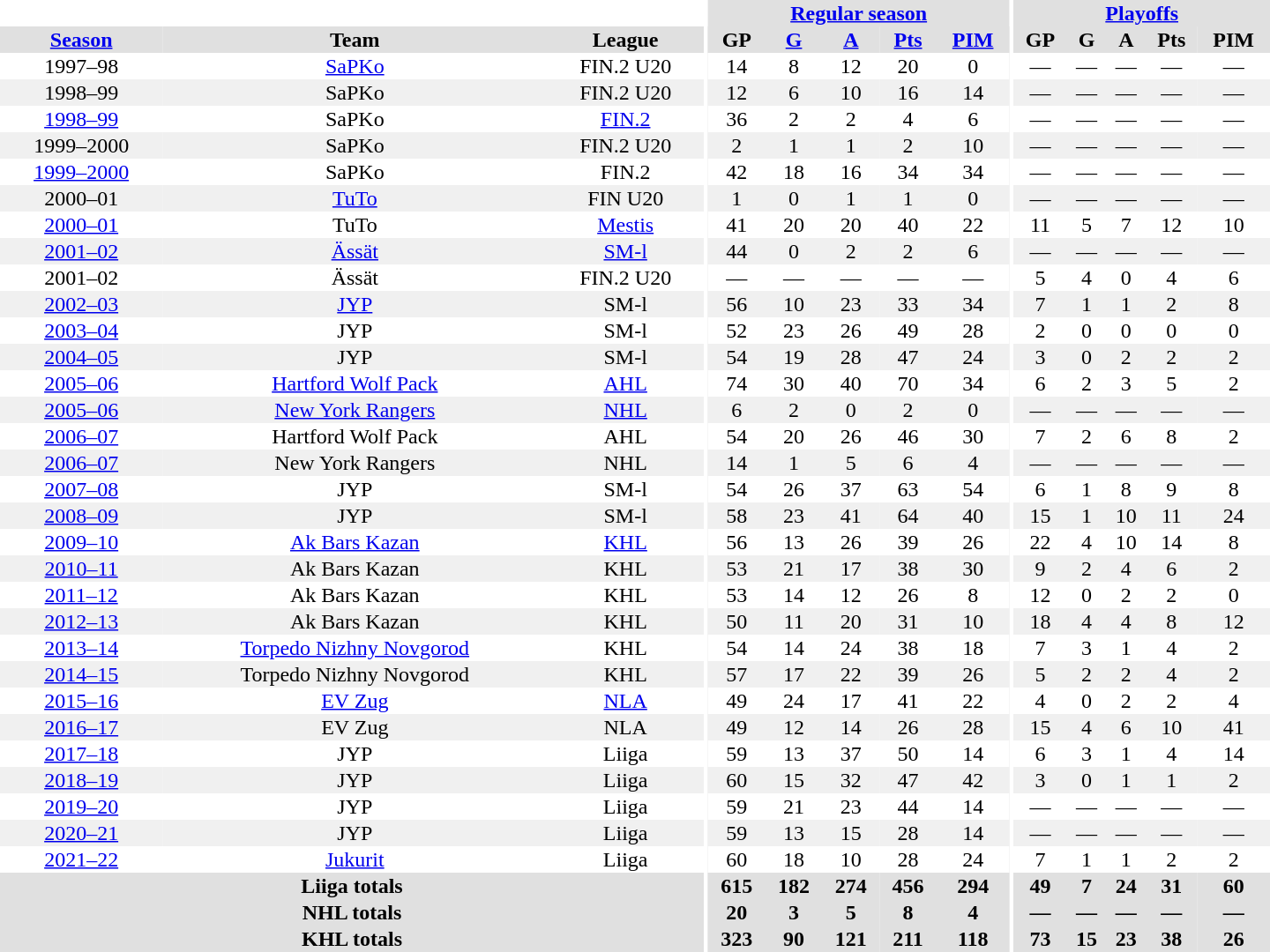<table border="0" cellpadding="1" cellspacing="0" style="text-align:center; width:60em">
<tr bgcolor="#e0e0e0">
<th colspan="3" bgcolor="#ffffff"></th>
<th rowspan="99" bgcolor="#ffffff"></th>
<th colspan="5"><a href='#'>Regular season</a></th>
<th rowspan="99" bgcolor="#ffffff"></th>
<th colspan="5"><a href='#'>Playoffs</a></th>
</tr>
<tr bgcolor="#e0e0e0">
<th><a href='#'>Season</a></th>
<th>Team</th>
<th>League</th>
<th>GP</th>
<th><a href='#'>G</a></th>
<th><a href='#'>A</a></th>
<th><a href='#'>Pts</a></th>
<th><a href='#'>PIM</a></th>
<th>GP</th>
<th>G</th>
<th>A</th>
<th>Pts</th>
<th>PIM</th>
</tr>
<tr>
<td>1997–98</td>
<td><a href='#'>SaPKo</a></td>
<td>FIN.2 U20</td>
<td>14</td>
<td>8</td>
<td>12</td>
<td>20</td>
<td>0</td>
<td>—</td>
<td>—</td>
<td>—</td>
<td>—</td>
<td>—</td>
</tr>
<tr bgcolor="#f0f0f0">
<td>1998–99</td>
<td>SaPKo</td>
<td>FIN.2 U20</td>
<td>12</td>
<td>6</td>
<td>10</td>
<td>16</td>
<td>14</td>
<td>—</td>
<td>—</td>
<td>—</td>
<td>—</td>
<td>—</td>
</tr>
<tr>
<td><a href='#'>1998–99</a></td>
<td>SaPKo</td>
<td><a href='#'>FIN.2</a></td>
<td>36</td>
<td>2</td>
<td>2</td>
<td>4</td>
<td>6</td>
<td>—</td>
<td>—</td>
<td>—</td>
<td>—</td>
<td>—</td>
</tr>
<tr bgcolor="#f0f0f0">
<td>1999–2000</td>
<td>SaPKo</td>
<td>FIN.2 U20</td>
<td>2</td>
<td>1</td>
<td>1</td>
<td>2</td>
<td>10</td>
<td>—</td>
<td>—</td>
<td>—</td>
<td>—</td>
<td>—</td>
</tr>
<tr>
<td><a href='#'>1999–2000</a></td>
<td>SaPKo</td>
<td>FIN.2</td>
<td>42</td>
<td>18</td>
<td>16</td>
<td>34</td>
<td>34</td>
<td>—</td>
<td>—</td>
<td>—</td>
<td>—</td>
<td>—</td>
</tr>
<tr bgcolor="#f0f0f0">
<td>2000–01</td>
<td><a href='#'>TuTo</a></td>
<td>FIN U20</td>
<td>1</td>
<td>0</td>
<td>1</td>
<td>1</td>
<td>0</td>
<td>—</td>
<td>—</td>
<td>—</td>
<td>—</td>
<td>—</td>
</tr>
<tr>
<td><a href='#'>2000–01</a></td>
<td>TuTo</td>
<td><a href='#'>Mestis</a></td>
<td>41</td>
<td>20</td>
<td>20</td>
<td>40</td>
<td>22</td>
<td>11</td>
<td>5</td>
<td>7</td>
<td>12</td>
<td>10</td>
</tr>
<tr bgcolor="#f0f0f0">
<td><a href='#'>2001–02</a></td>
<td><a href='#'>Ässät</a></td>
<td><a href='#'>SM-l</a></td>
<td>44</td>
<td>0</td>
<td>2</td>
<td>2</td>
<td>6</td>
<td>—</td>
<td>—</td>
<td>—</td>
<td>—</td>
<td>—</td>
</tr>
<tr>
<td>2001–02</td>
<td>Ässät</td>
<td>FIN.2 U20</td>
<td>—</td>
<td>—</td>
<td>—</td>
<td>—</td>
<td>—</td>
<td>5</td>
<td>4</td>
<td>0</td>
<td>4</td>
<td>6</td>
</tr>
<tr bgcolor="#f0f0f0">
<td><a href='#'>2002–03</a></td>
<td><a href='#'>JYP</a></td>
<td>SM-l</td>
<td>56</td>
<td>10</td>
<td>23</td>
<td>33</td>
<td>34</td>
<td>7</td>
<td>1</td>
<td>1</td>
<td>2</td>
<td>8</td>
</tr>
<tr>
<td><a href='#'>2003–04</a></td>
<td>JYP</td>
<td>SM-l</td>
<td>52</td>
<td>23</td>
<td>26</td>
<td>49</td>
<td>28</td>
<td>2</td>
<td>0</td>
<td>0</td>
<td>0</td>
<td>0</td>
</tr>
<tr bgcolor="#f0f0f0">
<td><a href='#'>2004–05</a></td>
<td>JYP</td>
<td>SM-l</td>
<td>54</td>
<td>19</td>
<td>28</td>
<td>47</td>
<td>24</td>
<td>3</td>
<td>0</td>
<td>2</td>
<td>2</td>
<td>2</td>
</tr>
<tr>
<td><a href='#'>2005–06</a></td>
<td><a href='#'>Hartford Wolf Pack</a></td>
<td><a href='#'>AHL</a></td>
<td>74</td>
<td>30</td>
<td>40</td>
<td>70</td>
<td>34</td>
<td>6</td>
<td>2</td>
<td>3</td>
<td>5</td>
<td>2</td>
</tr>
<tr bgcolor="#f0f0f0">
<td><a href='#'>2005–06</a></td>
<td><a href='#'>New York Rangers</a></td>
<td><a href='#'>NHL</a></td>
<td>6</td>
<td>2</td>
<td>0</td>
<td>2</td>
<td>0</td>
<td>—</td>
<td>—</td>
<td>—</td>
<td>—</td>
<td>—</td>
</tr>
<tr>
<td><a href='#'>2006–07</a></td>
<td>Hartford Wolf Pack</td>
<td>AHL</td>
<td>54</td>
<td>20</td>
<td>26</td>
<td>46</td>
<td>30</td>
<td>7</td>
<td>2</td>
<td>6</td>
<td>8</td>
<td>2</td>
</tr>
<tr bgcolor="#f0f0f0">
<td><a href='#'>2006–07</a></td>
<td>New York Rangers</td>
<td>NHL</td>
<td>14</td>
<td>1</td>
<td>5</td>
<td>6</td>
<td>4</td>
<td>—</td>
<td>—</td>
<td>—</td>
<td>—</td>
<td>—</td>
</tr>
<tr>
<td><a href='#'>2007–08</a></td>
<td>JYP</td>
<td>SM-l</td>
<td>54</td>
<td>26</td>
<td>37</td>
<td>63</td>
<td>54</td>
<td>6</td>
<td>1</td>
<td>8</td>
<td>9</td>
<td>8</td>
</tr>
<tr bgcolor="#f0f0f0">
<td><a href='#'>2008–09</a></td>
<td>JYP</td>
<td>SM-l</td>
<td>58</td>
<td>23</td>
<td>41</td>
<td>64</td>
<td>40</td>
<td>15</td>
<td>1</td>
<td>10</td>
<td>11</td>
<td>24</td>
</tr>
<tr>
<td><a href='#'>2009–10</a></td>
<td><a href='#'>Ak Bars Kazan</a></td>
<td><a href='#'>KHL</a></td>
<td>56</td>
<td>13</td>
<td>26</td>
<td>39</td>
<td>26</td>
<td>22</td>
<td>4</td>
<td>10</td>
<td>14</td>
<td>8</td>
</tr>
<tr bgcolor="#f0f0f0">
<td><a href='#'>2010–11</a></td>
<td>Ak Bars Kazan</td>
<td>KHL</td>
<td>53</td>
<td>21</td>
<td>17</td>
<td>38</td>
<td>30</td>
<td>9</td>
<td>2</td>
<td>4</td>
<td>6</td>
<td>2</td>
</tr>
<tr>
<td><a href='#'>2011–12</a></td>
<td>Ak Bars Kazan</td>
<td>KHL</td>
<td>53</td>
<td>14</td>
<td>12</td>
<td>26</td>
<td>8</td>
<td>12</td>
<td>0</td>
<td>2</td>
<td>2</td>
<td>0</td>
</tr>
<tr bgcolor="#f0f0f0">
<td><a href='#'>2012–13</a></td>
<td>Ak Bars Kazan</td>
<td>KHL</td>
<td>50</td>
<td>11</td>
<td>20</td>
<td>31</td>
<td>10</td>
<td>18</td>
<td>4</td>
<td>4</td>
<td>8</td>
<td>12</td>
</tr>
<tr>
<td><a href='#'>2013–14</a></td>
<td><a href='#'>Torpedo Nizhny Novgorod</a></td>
<td>KHL</td>
<td>54</td>
<td>14</td>
<td>24</td>
<td>38</td>
<td>18</td>
<td>7</td>
<td>3</td>
<td>1</td>
<td>4</td>
<td>2</td>
</tr>
<tr bgcolor="#f0f0f0">
<td><a href='#'>2014–15</a></td>
<td>Torpedo Nizhny Novgorod</td>
<td>KHL</td>
<td>57</td>
<td>17</td>
<td>22</td>
<td>39</td>
<td>26</td>
<td>5</td>
<td>2</td>
<td>2</td>
<td>4</td>
<td>2</td>
</tr>
<tr>
<td><a href='#'>2015–16</a></td>
<td><a href='#'>EV Zug</a></td>
<td><a href='#'>NLA</a></td>
<td>49</td>
<td>24</td>
<td>17</td>
<td>41</td>
<td>22</td>
<td>4</td>
<td>0</td>
<td>2</td>
<td>2</td>
<td>4</td>
</tr>
<tr bgcolor="#f0f0f0">
<td><a href='#'>2016–17</a></td>
<td>EV Zug</td>
<td>NLA</td>
<td>49</td>
<td>12</td>
<td>14</td>
<td>26</td>
<td>28</td>
<td>15</td>
<td>4</td>
<td>6</td>
<td>10</td>
<td>41</td>
</tr>
<tr>
<td><a href='#'>2017–18</a></td>
<td>JYP</td>
<td>Liiga</td>
<td>59</td>
<td>13</td>
<td>37</td>
<td>50</td>
<td>14</td>
<td>6</td>
<td>3</td>
<td>1</td>
<td>4</td>
<td>14</td>
</tr>
<tr bgcolor="#f0f0f0">
<td><a href='#'>2018–19</a></td>
<td>JYP</td>
<td>Liiga</td>
<td>60</td>
<td>15</td>
<td>32</td>
<td>47</td>
<td>42</td>
<td>3</td>
<td>0</td>
<td>1</td>
<td>1</td>
<td>2</td>
</tr>
<tr>
<td><a href='#'>2019–20</a></td>
<td>JYP</td>
<td>Liiga</td>
<td>59</td>
<td>21</td>
<td>23</td>
<td>44</td>
<td>14</td>
<td>—</td>
<td>—</td>
<td>—</td>
<td>—</td>
<td>—</td>
</tr>
<tr bgcolor="#f0f0f0">
<td><a href='#'>2020–21</a></td>
<td>JYP</td>
<td>Liiga</td>
<td>59</td>
<td>13</td>
<td>15</td>
<td>28</td>
<td>14</td>
<td>—</td>
<td>—</td>
<td>—</td>
<td>—</td>
<td>—</td>
</tr>
<tr>
<td><a href='#'>2021–22</a></td>
<td><a href='#'>Jukurit</a></td>
<td>Liiga</td>
<td>60</td>
<td>18</td>
<td>10</td>
<td>28</td>
<td>24</td>
<td>7</td>
<td>1</td>
<td>1</td>
<td>2</td>
<td>2</td>
</tr>
<tr bgcolor="#e0e0e0">
<th colspan="3">Liiga totals</th>
<th>615</th>
<th>182</th>
<th>274</th>
<th>456</th>
<th>294</th>
<th>49</th>
<th>7</th>
<th>24</th>
<th>31</th>
<th>60</th>
</tr>
<tr bgcolor="#e0e0e0">
<th colspan="3">NHL totals</th>
<th>20</th>
<th>3</th>
<th>5</th>
<th>8</th>
<th>4</th>
<th>—</th>
<th>—</th>
<th>—</th>
<th>—</th>
<th>—</th>
</tr>
<tr bgcolor="#e0e0e0">
<th colspan="3">KHL totals</th>
<th>323</th>
<th>90</th>
<th>121</th>
<th>211</th>
<th>118</th>
<th>73</th>
<th>15</th>
<th>23</th>
<th>38</th>
<th>26</th>
</tr>
</table>
